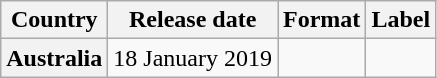<table class="wikitable plainrowheaders">
<tr>
<th>Country</th>
<th>Release date</th>
<th>Format</th>
<th>Label</th>
</tr>
<tr>
<th scope="row">Australia</th>
<td>18 January 2019</td>
<td></td>
<td></td>
</tr>
</table>
